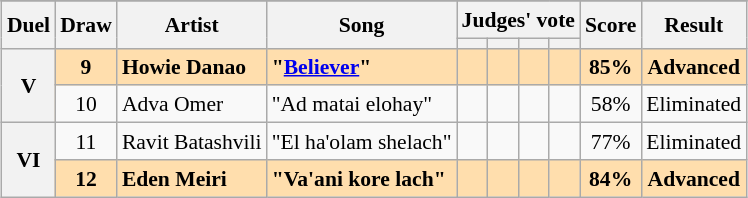<table class="sortable wikitable" style="margin: 1em auto 1em auto; text-align:center; font-size:90%; line-height:18px;">
<tr>
</tr>
<tr>
<th rowspan="2" class="unsortable">Duel</th>
<th rowspan="2">Draw</th>
<th rowspan="2">Artist</th>
<th rowspan="2">Song</th>
<th colspan="4" class="unsortable">Judges' vote</th>
<th rowspan="2">Score</th>
<th rowspan="2">Result</th>
</tr>
<tr>
<th class="unsortable"></th>
<th class="unsortable"></th>
<th class="unsortable"></th>
<th class="unsortable"></th>
</tr>
<tr style="font-weight:bold; background:#FFDEAD;">
<th rowspan="2">V</th>
<td>9</td>
<td align="left">Howie Danao</td>
<td align="left">"<a href='#'>Believer</a>"</td>
<td></td>
<td></td>
<td></td>
<td></td>
<td>85%</td>
<td>Advanced</td>
</tr>
<tr>
<td>10</td>
<td align="left">Adva Omer</td>
<td align="left">"Ad matai elohay"</td>
<td></td>
<td></td>
<td></td>
<td></td>
<td>58%</td>
<td>Eliminated</td>
</tr>
<tr>
<th rowspan="2">VI</th>
<td>11</td>
<td align="left">Ravit Batashvili</td>
<td align="left">"El ha'olam shelach"</td>
<td></td>
<td></td>
<td></td>
<td></td>
<td>77%</td>
<td>Eliminated</td>
</tr>
<tr style="font-weight:bold; background:#FFDEAD;">
<td>12</td>
<td align="left">Eden Meiri</td>
<td align="left">"Va'ani kore lach"</td>
<td></td>
<td></td>
<td></td>
<td></td>
<td>84%</td>
<td>Advanced</td>
</tr>
</table>
